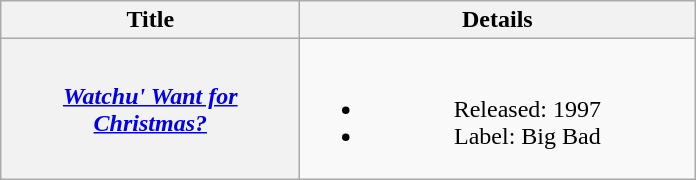<table class="wikitable plainrowheaders" style="text-align:center;" border="1">
<tr>
<th scope="col" rowspan="1" style="width:12em;">Title</th>
<th scope="col" rowspan="1" style="width:16em;">Details</th>
</tr>
<tr>
<th scope="row"><em><a href='#'>Watchu' Want for Christmas?</a></em></th>
<td><br><ul><li>Released: 1997</li><li>Label: Big Bad</li></ul></td>
</tr>
</table>
